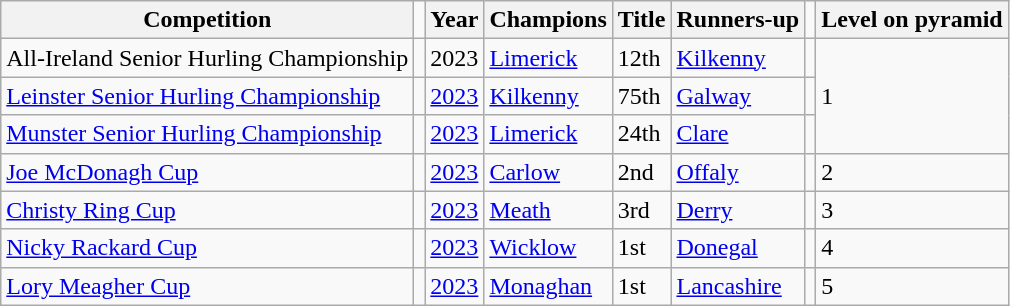<table class="wikitable sortable">
<tr>
<th>Competition</th>
<td></td>
<th>Year</th>
<th>Champions</th>
<th>Title</th>
<th>Runners-up</th>
<td></td>
<th>Level on pyramid</th>
</tr>
<tr>
<td>All-Ireland Senior Hurling Championship</td>
<td></td>
<td>2023</td>
<td> <a href='#'>Limerick</a></td>
<td>12th</td>
<td> <a href='#'>Kilkenny</a></td>
<td></td>
<td rowspan="3">1</td>
</tr>
<tr>
<td><a href='#'>Leinster Senior Hurling Championship</a></td>
<td></td>
<td><a href='#'>2023</a></td>
<td> <a href='#'>Kilkenny</a></td>
<td>75th</td>
<td> <a href='#'>Galway</a></td>
<td></td>
</tr>
<tr>
<td><a href='#'>Munster Senior Hurling Championship</a></td>
<td></td>
<td><a href='#'>2023</a></td>
<td> <a href='#'>Limerick</a></td>
<td>24th</td>
<td> <a href='#'>Clare</a></td>
<td></td>
</tr>
<tr>
<td><a href='#'>Joe McDonagh Cup</a></td>
<td></td>
<td><a href='#'>2023</a></td>
<td> <a href='#'>Carlow</a></td>
<td>2nd</td>
<td> <a href='#'>Offaly</a></td>
<td></td>
<td>2</td>
</tr>
<tr>
<td><a href='#'>Christy Ring Cup</a></td>
<td></td>
<td><a href='#'>2023</a></td>
<td> <a href='#'>Meath</a></td>
<td>3rd</td>
<td> <a href='#'>Derry</a></td>
<td></td>
<td>3</td>
</tr>
<tr>
<td><a href='#'>Nicky Rackard Cup</a></td>
<td></td>
<td><a href='#'>2023</a></td>
<td> <a href='#'>Wicklow</a></td>
<td>1st</td>
<td> <a href='#'>Donegal</a></td>
<td></td>
<td>4</td>
</tr>
<tr>
<td><a href='#'>Lory Meagher Cup</a></td>
<td></td>
<td><a href='#'>2023</a></td>
<td> <a href='#'>Monaghan</a></td>
<td>1st</td>
<td> <a href='#'>Lancashire</a></td>
<td></td>
<td>5</td>
</tr>
</table>
